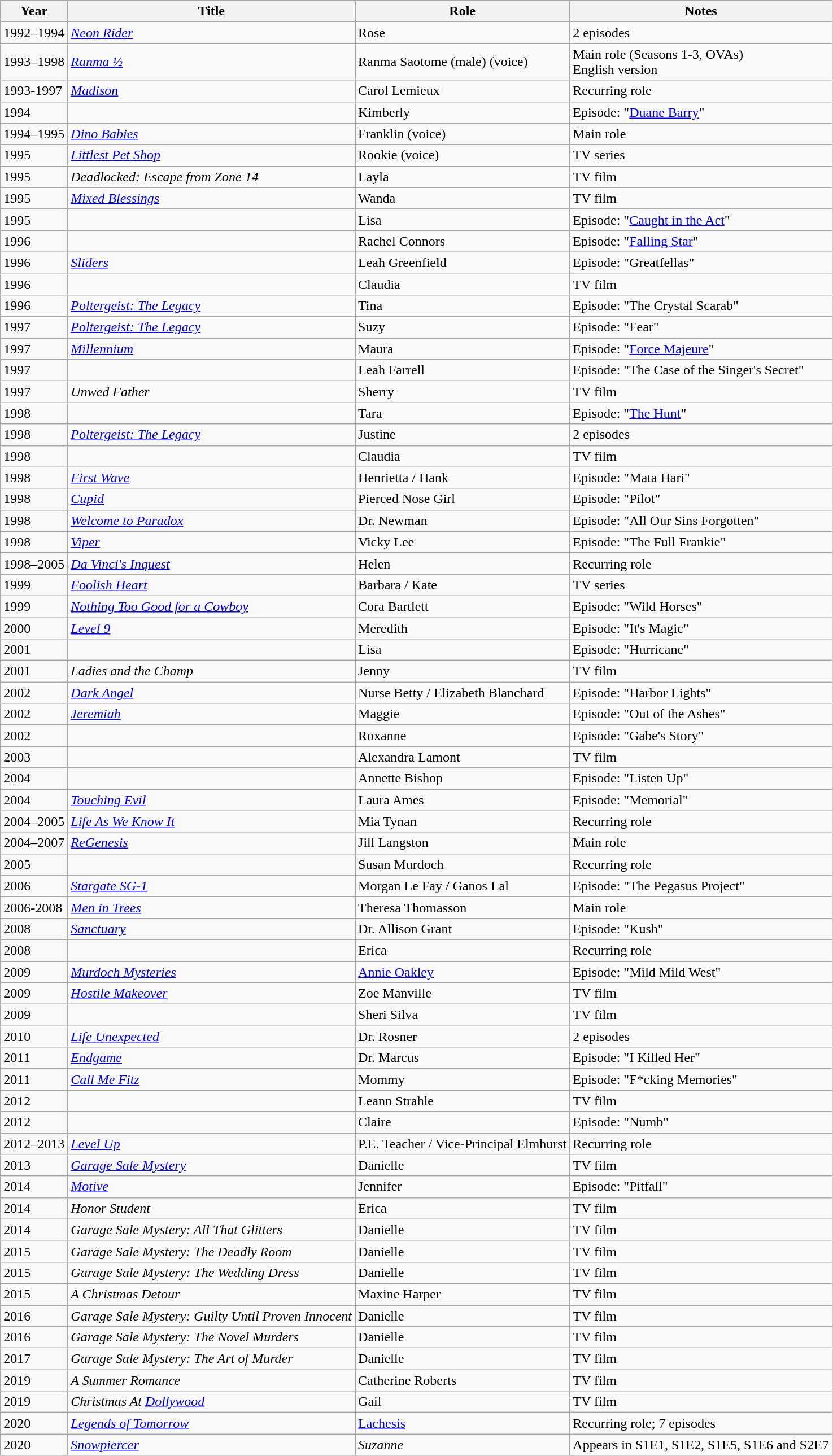<table class="wikitable sortable">
<tr>
<th>Year</th>
<th>Title</th>
<th>Role</th>
<th class="unsortable">Notes</th>
</tr>
<tr>
<td>1992–1994</td>
<td><em><a href='#'>Neon Rider</a></em></td>
<td>Rose</td>
<td>2 episodes</td>
</tr>
<tr>
<td>1993–1998</td>
<td><em><a href='#'>Ranma ½</a></em></td>
<td>Ranma Saotome (male) (voice)</td>
<td>Main role (Seasons 1-3, OVAs)<br>English version</td>
</tr>
<tr>
<td>1993-1997</td>
<td><em><a href='#'>Madison</a></em></td>
<td>Carol Lemieux</td>
<td>Recurring role</td>
</tr>
<tr>
<td>1994</td>
<td><em></em></td>
<td>Kimberly</td>
<td>Episode: "<a href='#'>Duane Barry</a>"</td>
</tr>
<tr>
<td>1994–1995</td>
<td><em><a href='#'>Dino Babies</a></em></td>
<td>Franklin (voice)</td>
<td>Main role</td>
</tr>
<tr>
<td>1995</td>
<td><em><a href='#'>Littlest Pet Shop</a></em></td>
<td>Rookie (voice)</td>
<td>TV series</td>
</tr>
<tr>
<td>1995</td>
<td><em>Deadlocked: Escape from Zone 14</em></td>
<td>Layla</td>
<td>TV film</td>
</tr>
<tr>
<td>1995</td>
<td><em><a href='#'>Mixed Blessings</a></em></td>
<td>Wanda</td>
<td>TV film</td>
</tr>
<tr>
<td>1995</td>
<td><em></em></td>
<td>Lisa</td>
<td>Episode: "<a href='#'>Caught in the Act</a>"</td>
</tr>
<tr>
<td>1996</td>
<td><em></em></td>
<td>Rachel Connors</td>
<td>Episode: "<a href='#'>Falling Star</a>"</td>
</tr>
<tr>
<td>1996</td>
<td><em><a href='#'>Sliders</a></em></td>
<td>Leah Greenfield</td>
<td>Episode: "Greatfellas"</td>
</tr>
<tr>
<td>1996</td>
<td><em></em></td>
<td>Claudia</td>
<td>TV film</td>
</tr>
<tr>
<td>1996</td>
<td><em><a href='#'>Poltergeist: The Legacy</a></em></td>
<td>Tina</td>
<td>Episode: "The Crystal Scarab"</td>
</tr>
<tr>
<td>1997</td>
<td><em><a href='#'>Poltergeist: The Legacy</a></em></td>
<td>Suzy</td>
<td>Episode: "Fear"</td>
</tr>
<tr>
<td>1997</td>
<td><em><a href='#'>Millennium</a></em></td>
<td>Maura</td>
<td>Episode: "<a href='#'>Force Majeure</a>"</td>
</tr>
<tr>
<td>1997</td>
<td><em></em></td>
<td>Leah Farrell</td>
<td>Episode: "The Case of the Singer's Secret"</td>
</tr>
<tr>
<td>1997</td>
<td><em>Unwed Father</em></td>
<td>Sherry</td>
<td>TV film</td>
</tr>
<tr>
<td>1998</td>
<td><em></em></td>
<td>Tara</td>
<td>Episode: "<a href='#'>The Hunt</a>"</td>
</tr>
<tr>
<td>1998</td>
<td><em><a href='#'>Poltergeist: The Legacy</a></em></td>
<td>Justine</td>
<td>2 episodes</td>
</tr>
<tr>
<td>1998</td>
<td><em></em></td>
<td>Claudia</td>
<td>TV film</td>
</tr>
<tr>
<td>1998</td>
<td><em><a href='#'>First Wave</a></em></td>
<td>Henrietta / Hank</td>
<td>Episode: "Mata Hari"</td>
</tr>
<tr>
<td>1998</td>
<td><em><a href='#'>Cupid</a></em></td>
<td>Pierced Nose Girl</td>
<td>Episode: "Pilot"</td>
</tr>
<tr>
<td>1998</td>
<td><em><a href='#'>Welcome to Paradox</a></em></td>
<td>Dr. Newman</td>
<td>Episode: "All Our Sins Forgotten"</td>
</tr>
<tr>
<td>1998</td>
<td><em><a href='#'>Viper</a></em></td>
<td>Vicky Lee</td>
<td>Episode: "The Full Frankie"</td>
</tr>
<tr>
<td>1998–2005</td>
<td><em><a href='#'>Da Vinci's Inquest</a></em></td>
<td>Helen</td>
<td>Recurring role</td>
</tr>
<tr>
<td>1999</td>
<td><em><a href='#'>Foolish Heart</a></em></td>
<td>Barbara / Kate</td>
<td>TV series</td>
</tr>
<tr>
<td>1999</td>
<td><em><a href='#'>Nothing Too Good for a Cowboy</a></em></td>
<td>Cora Bartlett</td>
<td>Episode: "Wild Horses"</td>
</tr>
<tr>
<td>2000</td>
<td><em><a href='#'>Level 9</a></em></td>
<td>Meredith</td>
<td>Episode: "It's Magic"</td>
</tr>
<tr>
<td>2001</td>
<td><em></em></td>
<td>Lisa</td>
<td>Episode: "Hurricane"</td>
</tr>
<tr>
<td>2001</td>
<td><em>Ladies and the Champ</em></td>
<td>Jenny</td>
<td>TV film</td>
</tr>
<tr>
<td>2002</td>
<td><em><a href='#'>Dark Angel</a></em></td>
<td>Nurse Betty / Elizabeth Blanchard</td>
<td>Episode: "Harbor Lights"</td>
</tr>
<tr>
<td>2002</td>
<td><em><a href='#'>Jeremiah</a></em></td>
<td>Maggie</td>
<td>Episode: "Out of the Ashes"</td>
</tr>
<tr>
<td>2002</td>
<td><em></em></td>
<td>Roxanne</td>
<td>Episode: "Gabe's Story"</td>
</tr>
<tr>
<td>2003</td>
<td><em></em></td>
<td>Alexandra Lamont</td>
<td>TV film</td>
</tr>
<tr>
<td>2004</td>
<td><em></em></td>
<td>Annette Bishop</td>
<td>Episode: "Listen Up"</td>
</tr>
<tr>
<td>2004</td>
<td><em><a href='#'>Touching Evil</a></em></td>
<td>Laura Ames</td>
<td>Episode: "Memorial"</td>
</tr>
<tr>
<td>2004–2005</td>
<td><em><a href='#'>Life As We Know It</a></em></td>
<td>Mia Tynan</td>
<td>Recurring role</td>
</tr>
<tr>
<td>2004–2007</td>
<td><em><a href='#'>ReGenesis</a></em></td>
<td>Jill Langston</td>
<td>Main role</td>
</tr>
<tr>
<td>2005</td>
<td><em></em></td>
<td>Susan Murdoch</td>
<td>Recurring role</td>
</tr>
<tr>
<td>2006</td>
<td><em><a href='#'>Stargate SG-1</a></em></td>
<td>Morgan Le Fay / Ganos Lal</td>
<td>Episode: "The Pegasus Project"</td>
</tr>
<tr>
<td>2006-2008</td>
<td><em><a href='#'>Men in Trees</a></em></td>
<td>Theresa Thomasson</td>
<td>Main role</td>
</tr>
<tr>
<td>2008</td>
<td><em><a href='#'>Sanctuary</a></em></td>
<td>Dr. Allison Grant</td>
<td>Episode: "Kush"</td>
</tr>
<tr>
<td>2008</td>
<td><em></em></td>
<td>Erica</td>
<td>Recurring role</td>
</tr>
<tr>
<td>2009</td>
<td><em><a href='#'>Murdoch Mysteries</a></em></td>
<td><a href='#'>Annie Oakley</a></td>
<td>Episode: "Mild Mild West"</td>
</tr>
<tr>
<td>2009</td>
<td><em><a href='#'>Hostile Makeover</a></em></td>
<td>Zoe Manville</td>
<td>TV film</td>
</tr>
<tr>
<td>2009</td>
<td><em></em></td>
<td>Sheri Silva</td>
<td>TV film</td>
</tr>
<tr>
<td>2010</td>
<td><em><a href='#'>Life Unexpected</a></em></td>
<td>Dr. Rosner</td>
<td>2 episodes</td>
</tr>
<tr>
<td>2011</td>
<td><em><a href='#'>Endgame</a></em></td>
<td>Dr. Marcus</td>
<td>Episode: "I Killed Her"</td>
</tr>
<tr>
<td>2011</td>
<td><em><a href='#'>Call Me Fitz</a></em></td>
<td>Mommy</td>
<td>Episode: "F*cking Memories"</td>
</tr>
<tr>
<td>2012</td>
<td><em></em></td>
<td>Leann Strahle</td>
<td>TV film</td>
</tr>
<tr>
<td>2012</td>
<td><em></em></td>
<td>Claire</td>
<td>Episode: "Numb"</td>
</tr>
<tr>
<td>2012–2013</td>
<td><em><a href='#'>Level Up</a></em></td>
<td>P.E. Teacher / Vice-Principal Elmhurst</td>
<td>Recurring role</td>
</tr>
<tr>
<td>2013</td>
<td><em><a href='#'>Garage Sale Mystery</a></em></td>
<td>Danielle</td>
<td>TV film</td>
</tr>
<tr>
<td>2014</td>
<td><em><a href='#'>Motive</a></em></td>
<td>Jennifer</td>
<td>Episode: "Pitfall"</td>
</tr>
<tr>
<td>2014</td>
<td><em>Honor Student</em></td>
<td>Erica</td>
<td>TV film</td>
</tr>
<tr>
<td>2014</td>
<td><em>Garage Sale Mystery: All That Glitters</em></td>
<td>Danielle</td>
<td>TV film</td>
</tr>
<tr>
<td>2015</td>
<td><em>Garage Sale Mystery: The Deadly Room</em></td>
<td>Danielle</td>
<td>TV film</td>
</tr>
<tr>
<td>2015</td>
<td><em>Garage Sale Mystery: The Wedding Dress</em></td>
<td>Danielle</td>
<td>TV film</td>
</tr>
<tr>
<td>2015</td>
<td data-sort-value="Christmas Detour, A"><em>A Christmas Detour</em></td>
<td>Maxine Harper</td>
<td>TV film</td>
</tr>
<tr>
<td>2016</td>
<td><em>Garage Sale Mystery: Guilty Until Proven Innocent</em></td>
<td>Danielle</td>
<td>TV film</td>
</tr>
<tr>
<td>2016</td>
<td><em>Garage Sale Mystery: The Novel Murders</em></td>
<td>Danielle</td>
<td>TV film</td>
</tr>
<tr>
<td>2017</td>
<td><em>Garage Sale Mystery: The Art of Murder</em></td>
<td>Danielle</td>
<td>TV film</td>
</tr>
<tr>
<td>2019</td>
<td data-sort-value="Summer Romance, A"><em>A Summer Romance</em></td>
<td>Catherine Roberts</td>
<td>TV film</td>
</tr>
<tr>
<td>2019</td>
<td><em>Christmas At <a href='#'>Dollywood</a></em></td>
<td>Gail</td>
<td>TV film</td>
</tr>
<tr>
<td>2020</td>
<td><em><a href='#'>Legends of Tomorrow</a></em></td>
<td><a href='#'>Lachesis</a></td>
<td>Recurring role; 7 episodes</td>
</tr>
<tr>
<td>2020</td>
<td><em><a href='#'>Snowpiercer</a></em></td>
<td><em>Suzanne</em></td>
<td>Appears in S1E1, S1E2, S1E5, S1E6 and S2E7</td>
</tr>
</table>
